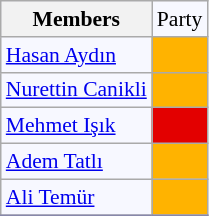<table class=wikitable style="border:1px solid #8888aa; background-color:#f7f8ff; padding:0px; font-size:90%;">
<tr>
<th>Members</th>
<td>Party</td>
</tr>
<tr>
<td><a href='#'>Hasan Aydın</a></td>
<td style="background: #ffb300"></td>
</tr>
<tr>
<td><a href='#'>Nurettin Canikli</a></td>
<td style="background: #ffb300"></td>
</tr>
<tr>
<td><a href='#'>Mehmet Işık</a></td>
<td style="background: #e30000"></td>
</tr>
<tr>
<td><a href='#'>Adem Tatlı</a></td>
<td style="background: #ffb300"></td>
</tr>
<tr>
<td><a href='#'>Ali Temür</a></td>
<td style="background: #ffb300"></td>
</tr>
<tr>
</tr>
</table>
